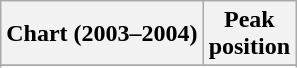<table class="wikitable sortable plainrowheaders" style="text-align:center">
<tr>
<th scope="col">Chart (2003–2004)</th>
<th scope="col">Peak<br>position</th>
</tr>
<tr>
</tr>
<tr>
</tr>
<tr>
</tr>
</table>
